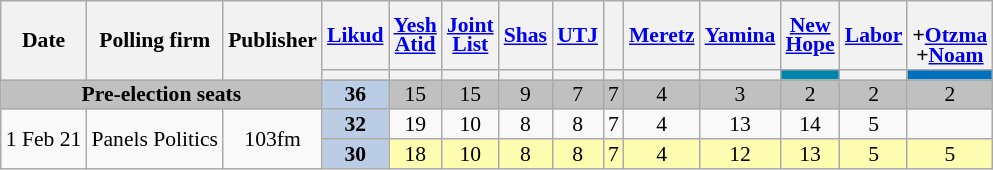<table class="wikitable sortable" style=text-align:center;font-size:90%;line-height:13px>
<tr>
<th rowspan=2>Date</th>
<th rowspan=2>Polling firm</th>
<th rowspan=2>Publisher</th>
<th><a href='#'>Likud</a></th>
<th><a href='#'>Yesh<br>Atid</a></th>
<th><a href='#'>Joint<br>List</a></th>
<th><a href='#'>Shas</a></th>
<th><a href='#'>UTJ</a></th>
<th><a href='#'></a></th>
<th><a href='#'>Meretz</a></th>
<th><a href='#'>Yamina</a></th>
<th><a href='#'>New<br>Hope</a></th>
<th><a href='#'>Labor</a></th>
<th><a href='#'></a><br>+<a href='#'>Otzma</a><br>+<a href='#'>Noam</a></th>
</tr>
<tr>
<th style=background:></th>
<th style=background:></th>
<th style=background:></th>
<th style=background:></th>
<th style=background:></th>
<th style=background:></th>
<th style=background:></th>
<th style=background:></th>
<th style=background:#0086AC></th>
<th style=background:></th>
<th style=background:#0071BD></th>
</tr>
<tr style=background:silver>
<td colspan=3><strong>Pre-election seats</strong></td>
<td style=background:#BBCDE4><strong>36</strong>	</td>
<td>15					</td>
<td>15					</td>
<td>9					</td>
<td>7					</td>
<td>7					</td>
<td>4					</td>
<td>3					</td>
<td>2					</td>
<td>2					</td>
<td>2					</td>
</tr>
<tr>
<td rowspan=2 data-sort-value=2021-02-01>1 Feb 21</td>
<td rowspan=2>Panels Politics</td>
<td rowspan=2>103fm</td>
<td style=background:#BBCDE4><strong>32</strong>	</td>
<td>19					</td>
<td>10</td>
<td>8					</td>
<td>8					</td>
<td>7					</td>
<td>4					</td>
<td>13					</td>
<td>14					</td>
<td>5					</td>
<td>	</td>
</tr>
<tr style=background:#fffdb0>
<td style=background:#BBCDE4><strong>30</strong>	</td>
<td>18					</td>
<td>10					</td>
<td>8					</td>
<td>8					</td>
<td>7					</td>
<td>4					</td>
<td>12					</td>
<td>13					</td>
<td>5					</td>
<td>5					</td>
</tr>
</table>
